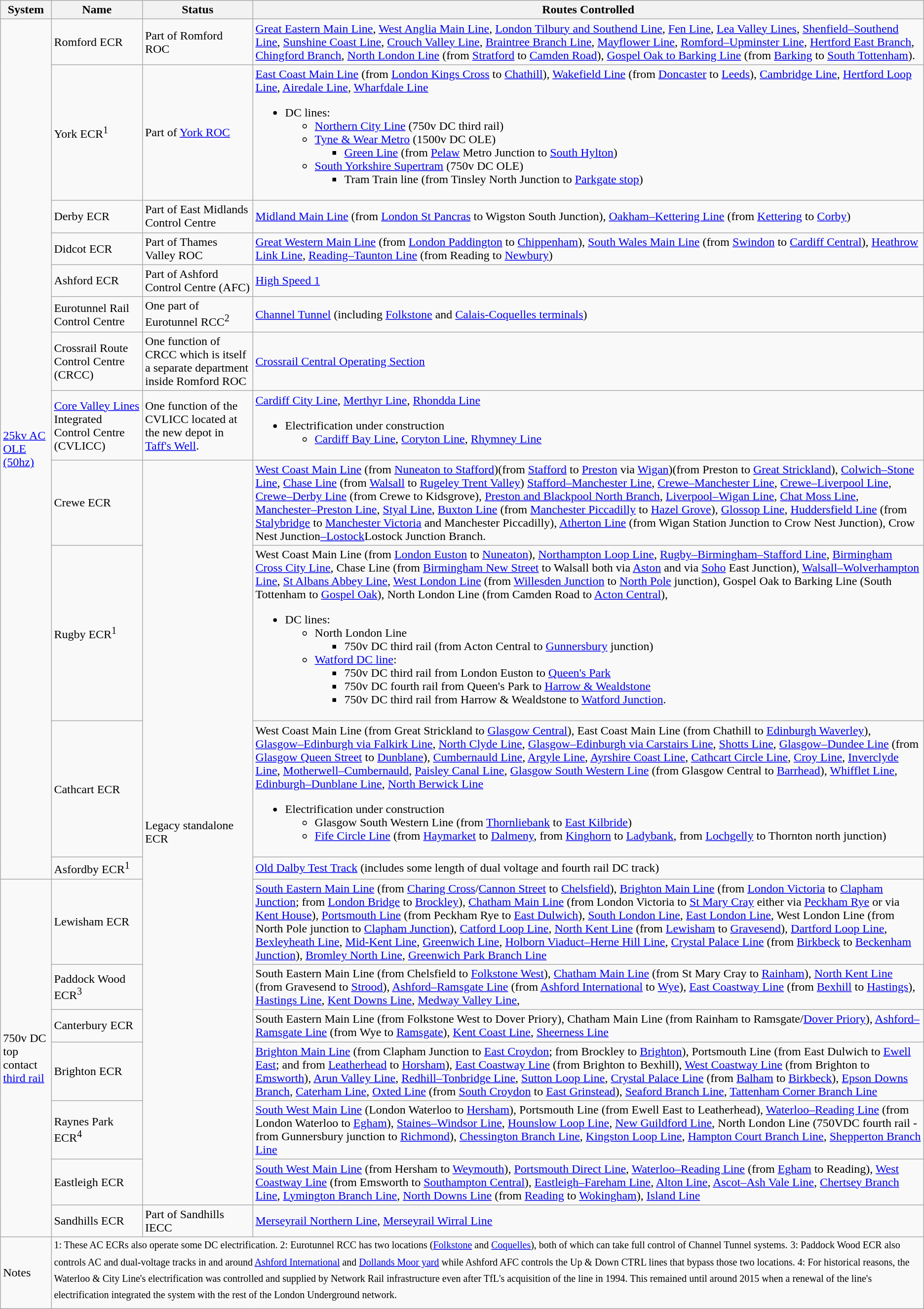<table class="wikitable">
<tr>
<th>System</th>
<th>Name</th>
<th>Status</th>
<th>Routes Controlled</th>
</tr>
<tr>
<td rowspan="12"><a href='#'>25kv AC</a><br><a href='#'>OLE (50hz)</a></td>
<td>Romford ECR</td>
<td>Part of Romford ROC</td>
<td><a href='#'>Great Eastern Main Line</a>, <a href='#'>West Anglia Main Line</a>, <a href='#'>London Tilbury and Southend Line</a>, <a href='#'>Fen Line</a>, <a href='#'>Lea Valley Lines</a>, <a href='#'>Shenfield–Southend Line</a>, <a href='#'>Sunshine Coast Line</a>, <a href='#'>Crouch Valley Line</a>, <a href='#'>Braintree Branch Line</a>, <a href='#'>Mayflower Line</a>, <a href='#'>Romford–Upminster Line</a>, <a href='#'>Hertford East Branch</a>, <a href='#'>Chingford Branch</a>, <a href='#'>North London Line</a> (from <a href='#'>Stratford</a> to <a href='#'>Camden Road</a>), <a href='#'>Gospel Oak to Barking Line</a> (from <a href='#'>Barking</a> to <a href='#'>South Tottenham</a>).</td>
</tr>
<tr>
<td>York ECR<sup>1</sup></td>
<td>Part of <a href='#'>York ROC</a></td>
<td><a href='#'>East Coast Main Line</a> (from <a href='#'>London Kings Cross</a> to <a href='#'>Chathill</a>), <a href='#'>Wakefield Line</a> (from <a href='#'>Doncaster</a> to <a href='#'>Leeds</a>), <a href='#'>Cambridge Line</a>, <a href='#'>Hertford Loop Line</a>, <a href='#'>Airedale Line</a>, <a href='#'>Wharfdale Line</a><br><ul><li>DC lines:<ul><li><a href='#'>Northern City Line</a> (750v DC third rail)</li><li><a href='#'>Tyne & Wear Metro</a> (1500v DC OLE)<ul><li><a href='#'>Green Line</a> (from <a href='#'>Pelaw</a> Metro Junction to <a href='#'>South Hylton</a>)</li></ul></li><li><a href='#'>South Yorkshire Supertram</a> (750v DC OLE)<ul><li>Tram Train line (from Tinsley North Junction to <a href='#'>Parkgate stop</a>)</li></ul></li></ul></li></ul></td>
</tr>
<tr>
<td>Derby ECR</td>
<td>Part of East Midlands Control Centre</td>
<td><a href='#'>Midland Main Line</a> (from <a href='#'>London St Pancras</a> to Wigston South Junction), <a href='#'>Oakham–Kettering Line</a> (from <a href='#'>Kettering</a> to <a href='#'>Corby</a>)</td>
</tr>
<tr>
<td>Didcot ECR</td>
<td>Part of Thames Valley ROC</td>
<td><a href='#'>Great Western Main Line</a> (from <a href='#'>London Paddington</a> to <a href='#'>Chippenham</a>), <a href='#'>South Wales Main Line</a> (from <a href='#'>Swindon</a> to <a href='#'>Cardiff Central</a>), <a href='#'>Heathrow Link Line</a>, <a href='#'>Reading–Taunton Line</a> (from Reading to <a href='#'>Newbury</a>)</td>
</tr>
<tr>
<td>Ashford ECR</td>
<td>Part of Ashford Control Centre (AFC)</td>
<td><a href='#'>High Speed 1</a></td>
</tr>
<tr>
<td>Eurotunnel Rail Control Centre</td>
<td>One part of Eurotunnel RCC<sup>2</sup></td>
<td><a href='#'>Channel Tunnel</a> (including <a href='#'>Folkstone</a> and <a href='#'>Calais-Coquelles terminals</a>)</td>
</tr>
<tr>
<td>Crossrail Route Control Centre (CRCC)</td>
<td>One function of CRCC which is itself a separate department inside Romford ROC</td>
<td><a href='#'>Crossrail Central Operating Section</a></td>
</tr>
<tr>
<td><a href='#'>Core Valley Lines</a> Integrated Control Centre (CVLICC)</td>
<td>One function of the CVLICC located at the new depot in <a href='#'>Taff's Well</a>.</td>
<td><a href='#'>Cardiff City Line</a>, <a href='#'>Merthyr Line</a>, <a href='#'>Rhondda Line</a><br><ul><li>Electrification under construction<ul><li><a href='#'>Cardiff Bay Line</a>, <a href='#'>Coryton Line</a>, <a href='#'>Rhymney Line</a></li></ul></li></ul></td>
</tr>
<tr>
<td>Crewe ECR</td>
<td rowspan="10">Legacy standalone ECR</td>
<td><a href='#'>West Coast Main Line</a> (from <a href='#'>Nuneaton to Stafford</a>)(from <a href='#'>Stafford</a> to <a href='#'>Preston</a> via <a href='#'>Wigan</a>)(from Preston to <a href='#'>Great Strickland</a>), <a href='#'>Colwich–Stone Line</a>, <a href='#'>Chase Line</a> (from <a href='#'>Walsall</a> to <a href='#'>Rugeley Trent Valley</a>) <a href='#'>Stafford–Manchester Line</a>, <a href='#'>Crewe–Manchester Line</a>, <a href='#'>Crewe–Liverpool Line</a>, <a href='#'>Crewe–Derby Line</a> (from Crewe to Kidsgrove), <a href='#'>Preston and Blackpool North Branch</a>, <a href='#'>Liverpool–Wigan Line</a>, <a href='#'>Chat Moss Line</a>, <a href='#'>Manchester–Preston Line</a>, <a href='#'>Styal Line</a>, <a href='#'>Buxton Line</a> (from <a href='#'>Manchester Piccadilly</a> to <a href='#'>Hazel Grove</a>), <a href='#'>Glossop Line</a>, <a href='#'>Huddersfield Line</a> (from <a href='#'>Stalybridge</a> to <a href='#'>Manchester Victoria</a> and Manchester Piccadilly), <a href='#'>Atherton Line</a> (from Wigan Station Junction to Crow Nest Junction), Crow Nest Junction<a href='#'>–Lostock</a>Lostock Junction Branch.</td>
</tr>
<tr>
<td>Rugby ECR<sup>1</sup></td>
<td>West Coast Main Line (from <a href='#'>London Euston</a> to <a href='#'>Nuneaton</a>), <a href='#'>Northampton Loop Line</a>, <a href='#'>Rugby–Birmingham–Stafford Line</a>, <a href='#'>Birmingham Cross City Line</a>, Chase Line (from <a href='#'>Birmingham New Street</a> to Walsall both via <a href='#'>Aston</a> and via <a href='#'>Soho</a> East Junction), <a href='#'>Walsall–Wolverhampton Line</a>, <a href='#'>St Albans Abbey Line</a>, <a href='#'>West London Line</a> (from <a href='#'>Willesden Junction</a> to <a href='#'>North Pole</a> junction), Gospel Oak to Barking Line (South Tottenham to <a href='#'>Gospel Oak</a>), North London Line (from Camden Road to <a href='#'>Acton Central</a>),<br><ul><li>DC lines:<ul><li>North London Line<ul><li>750v DC third rail (from Acton Central to <a href='#'>Gunnersbury</a> junction)</li></ul></li><li><a href='#'>Watford DC line</a>:<ul><li>750v DC third rail from London Euston to <a href='#'>Queen's Park</a></li><li>750v DC fourth rail from Queen's Park to <a href='#'>Harrow & Wealdstone</a></li><li>750v DC third rail from Harrow & Wealdstone to <a href='#'>Watford Junction</a>.</li></ul></li></ul></li></ul></td>
</tr>
<tr>
<td>Cathcart ECR</td>
<td>West Coast Main Line (from Great Strickland to <a href='#'>Glasgow Central</a>), East Coast Main Line (from Chathill to <a href='#'>Edinburgh Waverley</a>), <a href='#'>Glasgow–Edinburgh via Falkirk Line</a>, <a href='#'>North Clyde Line</a>, <a href='#'>Glasgow–Edinburgh via Carstairs Line</a>, <a href='#'>Shotts Line</a>, <a href='#'>Glasgow–Dundee Line</a> (from <a href='#'>Glasgow Queen Street</a> to <a href='#'>Dunblane</a>), <a href='#'>Cumbernauld Line</a>, <a href='#'>Argyle Line</a>, <a href='#'>Ayrshire Coast Line</a>, <a href='#'>Cathcart Circle Line</a>, <a href='#'>Croy Line</a>, <a href='#'>Inverclyde Line</a>, <a href='#'>Motherwell–Cumbernauld</a>, <a href='#'>Paisley Canal Line</a>, <a href='#'>Glasgow South Western Line</a> (from Glasgow Central to <a href='#'>Barrhead</a>), <a href='#'>Whifflet Line</a>, <a href='#'>Edinburgh–Dunblane Line</a>, <a href='#'>North Berwick Line</a><br><ul><li>Electrification under construction<ul><li>Glasgow South Western Line (from <a href='#'>Thornliebank</a> to <a href='#'>East Kilbride</a>)</li><li><a href='#'>Fife Circle Line</a> (from <a href='#'>Haymarket</a> to <a href='#'>Dalmeny</a>, from <a href='#'>Kinghorn</a> to <a href='#'>Ladybank</a>, from <a href='#'>Lochgelly</a> to Thornton north junction)</li></ul></li></ul></td>
</tr>
<tr>
<td>Asfordby ECR<sup>1</sup></td>
<td><a href='#'>Old Dalby Test Track</a> (includes some length of dual voltage and fourth rail DC track)</td>
</tr>
<tr>
<td rowspan="7">750v DC<br>top contact <a href='#'>third rail</a></td>
<td>Lewisham ECR</td>
<td><a href='#'>South Eastern Main Line</a> (from <a href='#'>Charing Cross</a>/<a href='#'>Cannon Street</a> to <a href='#'>Chelsfield</a>), <a href='#'>Brighton Main Line</a> (from <a href='#'>London Victoria</a> to <a href='#'>Clapham Junction</a>; from <a href='#'>London Bridge</a> to <a href='#'>Brockley</a>), <a href='#'>Chatham Main Line</a> (from London Victoria to <a href='#'>St Mary Cray</a> either via <a href='#'>Peckham Rye</a> or via <a href='#'>Kent House</a>), <a href='#'>Portsmouth Line</a> (from Peckham Rye to <a href='#'>East Dulwich</a>), <a href='#'>South London Line</a>, <a href='#'>East London Line</a>, West London Line (from North Pole junction to <a href='#'>Clapham Junction</a>), <a href='#'>Catford Loop Line</a>, <a href='#'>North Kent Line</a> (from <a href='#'>Lewisham</a> to <a href='#'>Gravesend</a>), <a href='#'>Dartford Loop Line</a>, <a href='#'>Bexleyheath Line</a>, <a href='#'>Mid-Kent Line</a>, <a href='#'>Greenwich Line</a>, <a href='#'>Holborn Viaduct–Herne Hill Line</a>, <a href='#'>Crystal Palace Line</a> (from <a href='#'>Birkbeck</a> to <a href='#'>Beckenham Junction</a>), <a href='#'>Bromley North Line</a>, <a href='#'>Greenwich Park Branch Line</a></td>
</tr>
<tr>
<td>Paddock Wood ECR<sup>3</sup></td>
<td>South Eastern Main Line (from Chelsfield to <a href='#'>Folkstone West</a>), <a href='#'>Chatham Main Line</a> (from St Mary Cray to <a href='#'>Rainham</a>), <a href='#'>North Kent Line</a> (from Gravesend to <a href='#'>Strood</a>), <a href='#'>Ashford–Ramsgate Line</a> (from <a href='#'>Ashford International</a> to <a href='#'>Wye</a>), <a href='#'>East Coastway Line</a> (from <a href='#'>Bexhill</a> to <a href='#'>Hastings</a>), <a href='#'>Hastings Line</a>, <a href='#'>Kent Downs Line</a>, <a href='#'>Medway Valley Line</a>,</td>
</tr>
<tr>
<td>Canterbury ECR</td>
<td>South Eastern Main Line (from Folkstone West to Dover Priory), Chatham Main Line (from Rainham to Ramsgate/<a href='#'>Dover Priory</a>), <a href='#'>Ashford–Ramsgate Line</a> (from Wye to <a href='#'>Ramsgate</a>), <a href='#'>Kent Coast Line</a>, <a href='#'>Sheerness Line</a></td>
</tr>
<tr>
<td>Brighton ECR</td>
<td><a href='#'>Brighton Main Line</a> (from Clapham Junction to <a href='#'>East Croydon</a>; from Brockley to <a href='#'>Brighton</a>), Portsmouth Line (from East Dulwich to <a href='#'>Ewell East</a>; and from <a href='#'>Leatherhead</a> to <a href='#'>Horsham</a>), <a href='#'>East Coastway Line</a> (from Brighton to Bexhill), <a href='#'>West Coastway Line</a> (from Brighton to <a href='#'>Emsworth</a>), <a href='#'>Arun Valley Line</a>, <a href='#'>Redhill–Tonbridge Line</a>, <a href='#'>Sutton Loop Line</a>, <a href='#'>Crystal Palace Line</a> (from <a href='#'>Balham</a> to <a href='#'>Birkbeck</a>),  <a href='#'>Epson Downs Branch</a>, <a href='#'>Caterham Line</a>, <a href='#'>Oxted Line</a> (from <a href='#'>South Croydon</a> to <a href='#'>East Grinstead</a>), <a href='#'>Seaford Branch Line</a>, <a href='#'>Tattenham Corner Branch Line</a></td>
</tr>
<tr>
<td>Raynes Park ECR<sup>4</sup></td>
<td><a href='#'>South West Main Line</a> (London Waterloo to <a href='#'>Hersham</a>), Portsmouth Line (from Ewell East to Leatherhead), <a href='#'>Waterloo–Reading Line</a> (from London Waterloo to <a href='#'>Egham</a>), <a href='#'>Staines–Windsor Line</a>,  <a href='#'>Hounslow Loop Line</a>, <a href='#'>New Guildford Line</a>, North London Line (750VDC fourth rail - from Gunnersbury junction to <a href='#'>Richmond</a>), <a href='#'>Chessington Branch Line</a>, <a href='#'>Kingston Loop Line</a>, <a href='#'>Hampton Court Branch Line</a>, <a href='#'>Shepperton Branch Line</a></td>
</tr>
<tr>
<td>Eastleigh ECR</td>
<td><a href='#'>South West Main Line</a> (from Hersham to <a href='#'>Weymouth</a>), <a href='#'>Portsmouth Direct Line</a>, <a href='#'>Waterloo–Reading Line</a> (from <a href='#'>Egham</a> to Reading), <a href='#'>West Coastway Line</a> (from Emsworth to <a href='#'>Southampton Central</a>), <a href='#'>Eastleigh–Fareham Line</a>, <a href='#'>Alton Line</a>, <a href='#'>Ascot–Ash Vale Line</a>, <a href='#'>Chertsey Branch Line</a>, <a href='#'>Lymington Branch Line</a>, <a href='#'>North Downs Line</a> (from <a href='#'>Reading</a> to <a href='#'>Wokingham</a>), <a href='#'>Island Line</a></td>
</tr>
<tr>
<td>Sandhills ECR</td>
<td>Part of Sandhills IECC</td>
<td><a href='#'>Merseyrail Northern Line</a>, <a href='#'>Merseyrail Wirral Line</a></td>
</tr>
<tr>
<td>Notes</td>
<td colspan="3"><sup>1: These AC ECRs also operate some DC electrification. 2: Eurotunnel RCC has two locations (<a href='#'>Folkstone</a> and <a href='#'>Coquelles</a>), both of which can take full control of Channel Tunnel systems.</sup> <sup>3: Paddock Wood ECR also controls AC and dual-voltage tracks in and around <a href='#'>Ashford International</a> and <a href='#'>Dollands Moor yard</a> while Ashford AFC controls the Up & Down CTRL lines that bypass those two locations. 4: For historical reasons, the Waterloo & City Line's electrification was controlled and supplied by Network Rail infrastructure even after TfL's acquisition of the line in 1994. This remained until around 2015 when a renewal of the line's electrification integrated the system with the rest of the London Underground network.</sup> </td>
</tr>
</table>
